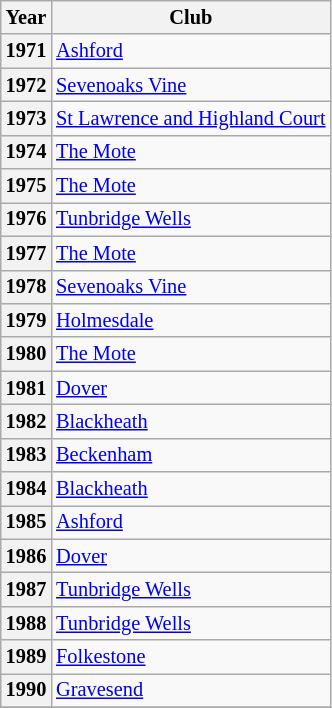<table class="wikitable" style="font-size:85%">
<tr>
<th>Year</th>
<th>Club</th>
</tr>
<tr>
<th scope="row">1971</th>
<td><a href='#'>Ashford</a></td>
</tr>
<tr>
<th scope="row">1972</th>
<td><a href='#'>Sevenoaks Vine</a></td>
</tr>
<tr>
<th scope="row">1973</th>
<td><a href='#'>St Lawrence and Highland Court</a></td>
</tr>
<tr>
<th scope="row">1974</th>
<td><a href='#'>The Mote</a></td>
</tr>
<tr>
<th scope="row">1975</th>
<td><a href='#'>The Mote</a></td>
</tr>
<tr>
<th scope="row">1976</th>
<td><a href='#'>Tunbridge Wells</a></td>
</tr>
<tr>
<th scope="row">1977</th>
<td><a href='#'>The Mote</a></td>
</tr>
<tr>
<th scope="row">1978</th>
<td><a href='#'>Sevenoaks Vine</a></td>
</tr>
<tr>
<th scope="row">1979</th>
<td><a href='#'>Holmesdale</a></td>
</tr>
<tr>
<th scope="row">1980</th>
<td><a href='#'>The Mote</a></td>
</tr>
<tr>
<th scope="row">1981</th>
<td><a href='#'>Dover</a></td>
</tr>
<tr>
<th scope="row">1982</th>
<td><a href='#'>Blackheath</a></td>
</tr>
<tr>
<th scope="row">1983</th>
<td><a href='#'>Beckenham</a></td>
</tr>
<tr>
<th scope="row">1984</th>
<td><a href='#'>Blackheath</a></td>
</tr>
<tr>
<th scope="row">1985</th>
<td><a href='#'>Ashford</a></td>
</tr>
<tr>
<th scope="row">1986</th>
<td><a href='#'>Dover</a></td>
</tr>
<tr>
<th scope="row">1987</th>
<td><a href='#'>Tunbridge Wells</a></td>
</tr>
<tr>
<th scope="row">1988</th>
<td><a href='#'>Tunbridge Wells</a></td>
</tr>
<tr>
<th scope="row">1989</th>
<td><a href='#'>Folkestone</a></td>
</tr>
<tr>
<th scope="row">1990</th>
<td><a href='#'>Gravesend</a></td>
</tr>
<tr>
</tr>
</table>
